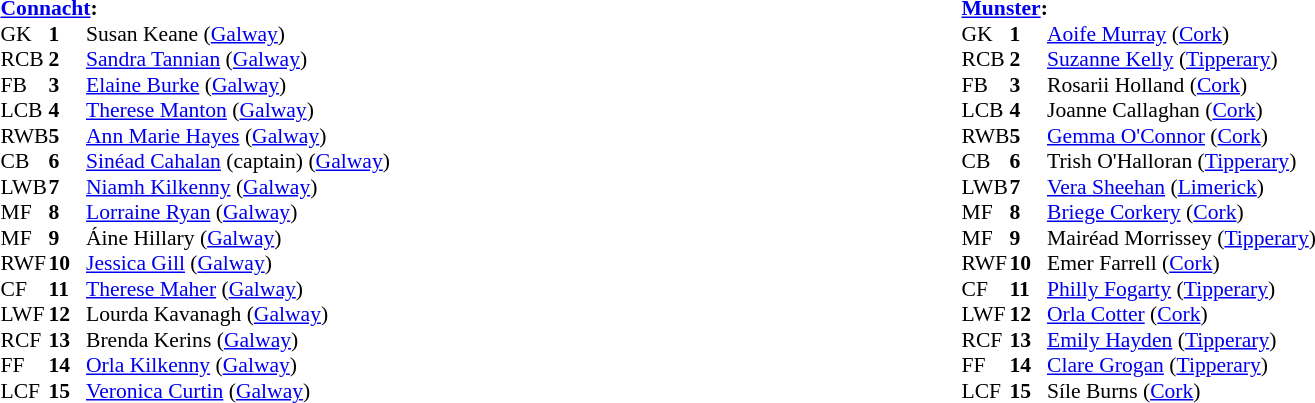<table width="100%">
<tr>
<td valign="top"></td>
<td valign="top" width="50%"><br><table style="font-size: 90%" cellspacing="0" cellpadding="0" align=center>
<tr>
<td colspan="4"><strong><a href='#'>Connacht</a>:</strong></td>
</tr>
<tr>
<th width="25"></th>
<th width="25"></th>
</tr>
<tr>
<td>GK</td>
<td><strong>1</strong></td>
<td>Susan Keane (<a href='#'>Galway</a>)</td>
</tr>
<tr>
<td>RCB</td>
<td><strong>2</strong></td>
<td><a href='#'>Sandra Tannian</a> (<a href='#'>Galway</a>)</td>
</tr>
<tr>
<td>FB</td>
<td><strong>3</strong></td>
<td><a href='#'>Elaine Burke</a> (<a href='#'>Galway</a>)</td>
</tr>
<tr>
<td>LCB</td>
<td><strong>4</strong></td>
<td><a href='#'>Therese Manton</a> (<a href='#'>Galway</a>)</td>
</tr>
<tr>
<td>RWB</td>
<td><strong>5</strong></td>
<td><a href='#'>Ann Marie Hayes</a> (<a href='#'>Galway</a>)</td>
</tr>
<tr>
<td>CB</td>
<td><strong>6</strong></td>
<td><a href='#'>Sinéad Cahalan</a> (captain) (<a href='#'>Galway</a>)</td>
</tr>
<tr>
<td>LWB</td>
<td><strong>7</strong></td>
<td><a href='#'>Niamh Kilkenny</a> (<a href='#'>Galway</a>)</td>
</tr>
<tr>
<td>MF</td>
<td><strong>8</strong></td>
<td><a href='#'>Lorraine Ryan</a> (<a href='#'>Galway</a>)</td>
</tr>
<tr>
<td>MF</td>
<td><strong>9</strong></td>
<td>Áine Hillary (<a href='#'>Galway</a>)</td>
</tr>
<tr>
<td>RWF</td>
<td><strong>10</strong></td>
<td><a href='#'>Jessica Gill</a> (<a href='#'>Galway</a>)</td>
</tr>
<tr>
<td>CF</td>
<td><strong>11</strong></td>
<td><a href='#'>Therese Maher</a> (<a href='#'>Galway</a>)</td>
</tr>
<tr>
<td>LWF</td>
<td><strong>12</strong></td>
<td>Lourda Kavanagh (<a href='#'>Galway</a>)</td>
</tr>
<tr>
<td>RCF</td>
<td><strong>13</strong></td>
<td>Brenda Kerins (<a href='#'>Galway</a>)</td>
</tr>
<tr>
<td>FF</td>
<td><strong>14</strong></td>
<td><a href='#'>Orla Kilkenny</a> (<a href='#'>Galway</a>)</td>
</tr>
<tr>
<td>LCF</td>
<td><strong>15</strong></td>
<td><a href='#'>Veronica Curtin</a> (<a href='#'>Galway</a>)</td>
</tr>
<tr>
</tr>
</table>
</td>
<td valign="top" width="50%"><br><table style="font-size: 90%" cellspacing="0" cellpadding="0" align=center>
<tr>
<td colspan="4"><strong><a href='#'>Munster</a>:</strong></td>
</tr>
<tr>
<th width="25"></th>
<th width="25"></th>
</tr>
<tr>
<td>GK</td>
<td><strong>1</strong></td>
<td><a href='#'>Aoife Murray</a> (<a href='#'>Cork</a>)</td>
</tr>
<tr>
<td>RCB</td>
<td><strong>2</strong></td>
<td><a href='#'>Suzanne Kelly</a> (<a href='#'>Tipperary</a>)</td>
</tr>
<tr>
<td>FB</td>
<td><strong>3</strong></td>
<td>Rosarii Holland (<a href='#'>Cork</a>)</td>
</tr>
<tr>
<td>LCB</td>
<td><strong>4</strong></td>
<td>Joanne Callaghan (<a href='#'>Cork</a>)</td>
</tr>
<tr>
<td>RWB</td>
<td><strong>5</strong></td>
<td><a href='#'>Gemma O'Connor</a> (<a href='#'>Cork</a>)</td>
</tr>
<tr>
<td>CB</td>
<td><strong>6</strong></td>
<td>Trish O'Halloran (<a href='#'>Tipperary</a>)</td>
</tr>
<tr>
<td>LWB</td>
<td><strong>7</strong></td>
<td><a href='#'>Vera Sheehan</a> (<a href='#'>Limerick</a>)</td>
</tr>
<tr>
<td>MF</td>
<td><strong>8</strong></td>
<td><a href='#'>Briege Corkery</a> (<a href='#'>Cork</a>)</td>
</tr>
<tr>
<td>MF</td>
<td><strong>9</strong></td>
<td>Mairéad Morrissey (<a href='#'>Tipperary</a>)</td>
</tr>
<tr>
<td>RWF</td>
<td><strong>10</strong></td>
<td>Emer Farrell (<a href='#'>Cork</a>)</td>
</tr>
<tr>
<td>CF</td>
<td><strong>11</strong></td>
<td><a href='#'>Philly Fogarty</a> (<a href='#'>Tipperary</a>)</td>
</tr>
<tr>
<td>LWF</td>
<td><strong>12</strong></td>
<td><a href='#'>Orla Cotter</a> (<a href='#'>Cork</a>)</td>
</tr>
<tr>
<td>RCF</td>
<td><strong>13</strong></td>
<td><a href='#'>Emily Hayden</a> (<a href='#'>Tipperary</a>)</td>
</tr>
<tr>
<td>FF</td>
<td><strong>14</strong></td>
<td><a href='#'>Clare Grogan</a> (<a href='#'>Tipperary</a>)</td>
</tr>
<tr>
<td>LCF</td>
<td><strong>15</strong></td>
<td>Síle Burns (<a href='#'>Cork</a>)</td>
</tr>
<tr>
</tr>
</table>
</td>
</tr>
</table>
